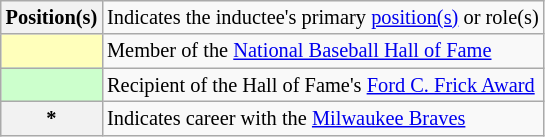<table class="wikitable plainrowheaders" style="font-size:85%">
<tr>
<th scope="row" style="text-align:center"><strong>Position(s)</strong></th>
<td>Indicates the inductee's primary <a href='#'>position(s)</a> or role(s)</td>
</tr>
<tr>
<th scope="row" style="text-align:center; background:#FFFFBB"></th>
<td>Member of the <a href='#'>National Baseball Hall of Fame</a></td>
</tr>
<tr>
<th scope="row" style="text-align:center; background:#cfc"></th>
<td>Recipient of the Hall of Fame's <a href='#'>Ford C. Frick Award</a></td>
</tr>
<tr>
<th scope="row" style="text-align:center">*</th>
<td>Indicates career with the <a href='#'>Milwaukee Braves</a></td>
</tr>
</table>
